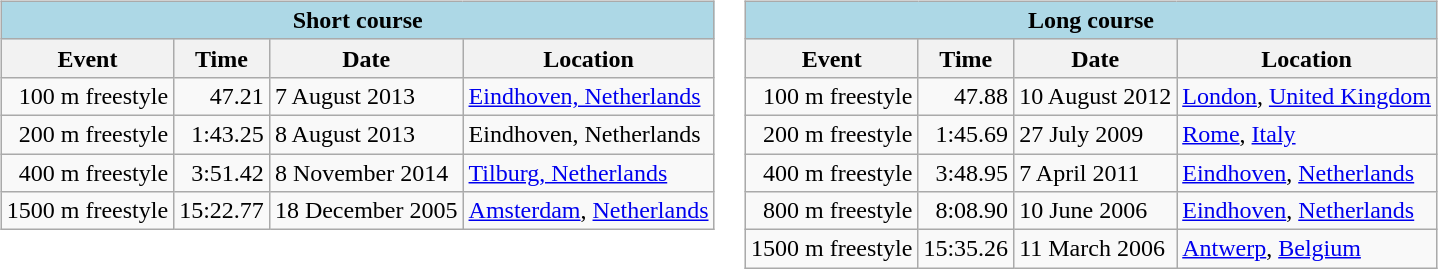<table>
<tr>
<td valign=top  align=left><br><table class="wikitable" |>
<tr>
<th colspan="4" style="background: #add8e6;">Short course</th>
</tr>
<tr>
<th>Event</th>
<th>Time</th>
<th>Date</th>
<th>Location</th>
</tr>
<tr>
<td align=right>100 m freestyle</td>
<td align=right>47.21</td>
<td>7 August 2013</td>
<td><a href='#'>Eindhoven, Netherlands</a></td>
</tr>
<tr>
<td align=right>200 m freestyle</td>
<td align=right>1:43.25</td>
<td>8 August 2013</td>
<td>Eindhoven, Netherlands</td>
</tr>
<tr>
<td align=right>400 m freestyle</td>
<td align=right>3:51.42</td>
<td>8 November 2014</td>
<td><a href='#'>Tilburg, Netherlands</a></td>
</tr>
<tr>
<td>1500 m freestyle</td>
<td>15:22.77</td>
<td>18 December 2005</td>
<td><a href='#'>Amsterdam</a>, <a href='#'>Netherlands</a></td>
</tr>
</table>
</td>
<td valign=top  align=left><br><table class="wikitable" |>
<tr>
<th colspan="4" style="background: #add8e6;">Long course</th>
</tr>
<tr>
<th>Event</th>
<th>Time</th>
<th>Date</th>
<th>Location</th>
</tr>
<tr>
<td align=right>100 m freestyle</td>
<td align=right>47.88</td>
<td>10 August 2012</td>
<td><a href='#'>London</a>, <a href='#'>United Kingdom</a></td>
</tr>
<tr>
<td align=right>200 m freestyle</td>
<td align=right>1:45.69</td>
<td>27 July 2009</td>
<td><a href='#'>Rome</a>, <a href='#'>Italy</a></td>
</tr>
<tr>
<td align=right>400 m freestyle</td>
<td align=right>3:48.95</td>
<td>7 April 2011</td>
<td><a href='#'>Eindhoven</a>, <a href='#'>Netherlands</a></td>
</tr>
<tr>
<td align=right>800 m freestyle</td>
<td align=right>8:08.90</td>
<td>10 June 2006</td>
<td><a href='#'>Eindhoven</a>, <a href='#'>Netherlands</a></td>
</tr>
<tr>
<td>1500 m freestyle</td>
<td>15:35.26</td>
<td>11 March 2006</td>
<td><a href='#'>Antwerp</a>, <a href='#'>Belgium</a></td>
</tr>
</table>
</td>
</tr>
</table>
